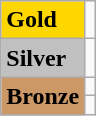<table class="wikitable">
<tr>
<td bgcolor="gold"><strong>Gold</strong></td>
<td></td>
</tr>
<tr>
<td bgcolor="silver"><strong>Silver</strong></td>
<td></td>
</tr>
<tr>
<td rowspan="2" bgcolor="#cc9966"><strong>Bronze</strong></td>
<td></td>
</tr>
<tr>
<td></td>
</tr>
</table>
